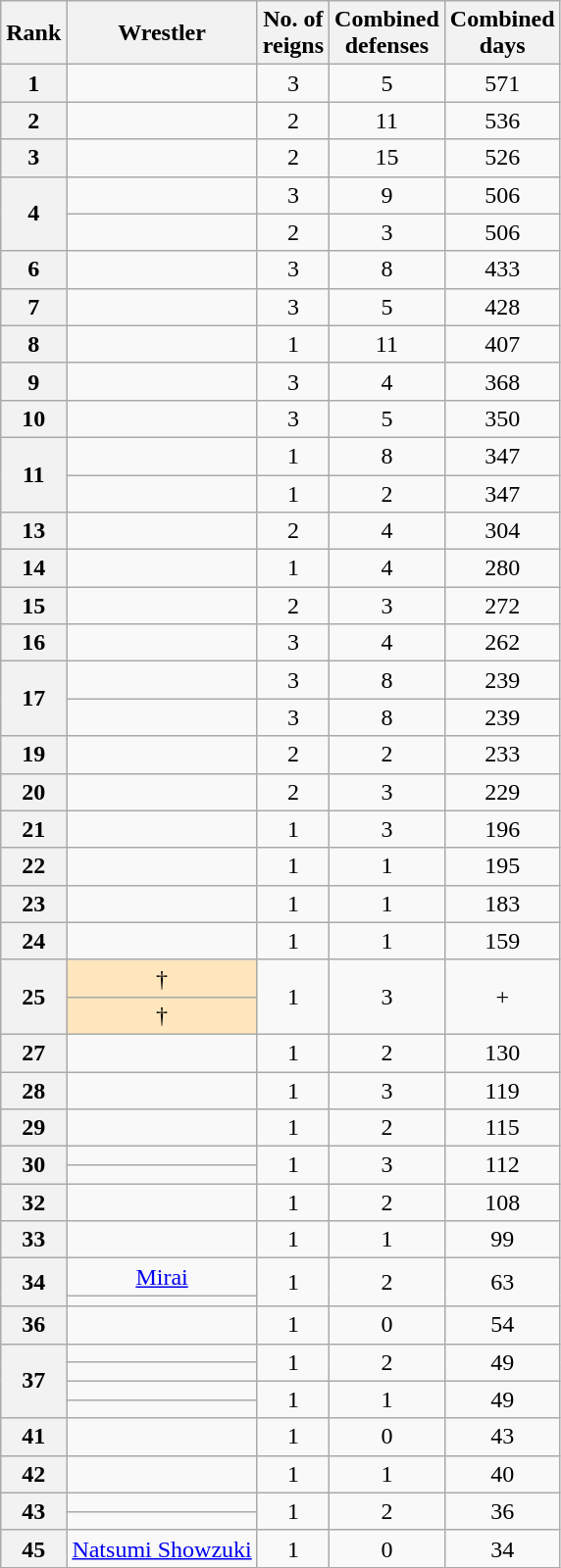<table class="wikitable sortable" style="text-align:center">
<tr>
<th>Rank</th>
<th>Wrestler</th>
<th>No. of<br>reigns</th>
<th>Combined<br>defenses</th>
<th data-sort-type="number">Combined<br>days</th>
</tr>
<tr>
<th>1</th>
<td></td>
<td>3</td>
<td>5</td>
<td>571</td>
</tr>
<tr>
<th>2</th>
<td></td>
<td>2</td>
<td>11</td>
<td>536</td>
</tr>
<tr>
<th>3</th>
<td></td>
<td>2</td>
<td>15</td>
<td>526</td>
</tr>
<tr>
<th rowspan=2>4</th>
<td></td>
<td>3</td>
<td>9</td>
<td>506</td>
</tr>
<tr>
<td></td>
<td>2</td>
<td>3</td>
<td>506</td>
</tr>
<tr>
<th>6</th>
<td></td>
<td>3</td>
<td>8</td>
<td>433</td>
</tr>
<tr>
<th>7</th>
<td></td>
<td>3</td>
<td>5</td>
<td>428</td>
</tr>
<tr>
<th>8</th>
<td></td>
<td>1</td>
<td>11</td>
<td>407</td>
</tr>
<tr>
<th>9</th>
<td></td>
<td>3</td>
<td>4</td>
<td>368</td>
</tr>
<tr>
<th>10</th>
<td></td>
<td>3</td>
<td>5</td>
<td>350</td>
</tr>
<tr>
<th rowspan=2>11</th>
<td></td>
<td>1</td>
<td>8</td>
<td>347</td>
</tr>
<tr>
<td></td>
<td>1</td>
<td>2</td>
<td>347</td>
</tr>
<tr>
<th>13</th>
<td></td>
<td>2</td>
<td>4</td>
<td>304</td>
</tr>
<tr>
<th>14</th>
<td></td>
<td>1</td>
<td>4</td>
<td>280</td>
</tr>
<tr>
<th>15</th>
<td></td>
<td>2</td>
<td>3</td>
<td>272</td>
</tr>
<tr>
<th>16</th>
<td></td>
<td>3</td>
<td>4</td>
<td>262</td>
</tr>
<tr>
<th rowspan=2>17</th>
<td></td>
<td>3</td>
<td>8</td>
<td>239</td>
</tr>
<tr>
<td></td>
<td>3</td>
<td>8</td>
<td>239</td>
</tr>
<tr>
<th>19</th>
<td></td>
<td>2</td>
<td>2</td>
<td>233</td>
</tr>
<tr>
<th>20</th>
<td></td>
<td>2</td>
<td>3</td>
<td>229</td>
</tr>
<tr>
<th>21</th>
<td></td>
<td>1</td>
<td>3</td>
<td>196</td>
</tr>
<tr>
<th>22</th>
<td></td>
<td>1</td>
<td>1</td>
<td>195</td>
</tr>
<tr>
<th>23</th>
<td></td>
<td>1</td>
<td>1</td>
<td>183</td>
</tr>
<tr>
<th>24</th>
<td></td>
<td>1</td>
<td>1</td>
<td>159</td>
</tr>
<tr>
<th rowspan=2>25</th>
<td style="background-color:#FFE6BD"> †</td>
<td rowspan="2">1</td>
<td rowspan="2">3</td>
<td rowspan="2">+</td>
</tr>
<tr>
<td style="background-color:#FFE6BD"> †</td>
</tr>
<tr>
<th>27</th>
<td></td>
<td>1</td>
<td>2</td>
<td>130</td>
</tr>
<tr>
<th>28</th>
<td></td>
<td>1</td>
<td>3</td>
<td>119</td>
</tr>
<tr>
<th>29</th>
<td></td>
<td>1</td>
<td>2</td>
<td>115</td>
</tr>
<tr>
<th rowspan=2>30</th>
<td></td>
<td rowspan="2">1</td>
<td rowspan="2">3</td>
<td rowspan="2">112</td>
</tr>
<tr>
<td></td>
</tr>
<tr>
<th>32</th>
<td></td>
<td>1</td>
<td>2</td>
<td>108</td>
</tr>
<tr>
<th>33</th>
<td></td>
<td>1</td>
<td>1</td>
<td>99</td>
</tr>
<tr>
<th rowspan=2>34</th>
<td><a href='#'>Mirai</a></td>
<td rowspan="2">1</td>
<td rowspan="2">2</td>
<td rowspan="2">63</td>
</tr>
<tr>
<td></td>
</tr>
<tr>
<th>36</th>
<td></td>
<td>1</td>
<td>0</td>
<td>54</td>
</tr>
<tr>
<th rowspan=4>37</th>
<td></td>
<td rowspan="2">1</td>
<td rowspan="2">2</td>
<td rowspan="2">49</td>
</tr>
<tr>
<td></td>
</tr>
<tr>
<td></td>
<td rowspan="2">1</td>
<td rowspan="2">1</td>
<td rowspan="2">49</td>
</tr>
<tr>
<td></td>
</tr>
<tr>
<th>41</th>
<td></td>
<td>1</td>
<td>0</td>
<td>43</td>
</tr>
<tr>
<th>42</th>
<td></td>
<td>1</td>
<td>1</td>
<td>40</td>
</tr>
<tr>
<th rowspan=2>43</th>
<td></td>
<td rowspan="2">1</td>
<td rowspan="2">2</td>
<td rowspan="2">36</td>
</tr>
<tr>
<td></td>
</tr>
<tr>
<th>45</th>
<td><a href='#'>Natsumi Showzuki</a></td>
<td>1</td>
<td>0</td>
<td>34</td>
</tr>
</table>
